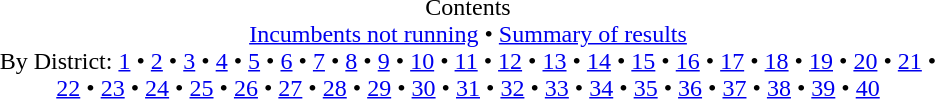<table class="toc" id="toc" summary="Contents" style="width:50%">
<tr>
<td align="center">Contents <br><a href='#'>Incumbents not running</a> • <a href='#'>Summary of results</a><br>By District: <a href='#'>1</a> • <a href='#'>2</a> • <a href='#'>3</a> • <a href='#'>4</a> • <a href='#'>5</a> • <a href='#'>6</a> • <a href='#'>7</a> • <a href='#'>8</a> • <a href='#'>9</a> • <a href='#'>10</a> • <a href='#'>11</a> • <a href='#'>12</a> • <a href='#'>13</a> • <a href='#'>14</a> • <a href='#'>15</a> • <a href='#'>16</a> • <a href='#'>17</a> • <a href='#'>18</a> • <a href='#'>19</a> • <a href='#'>20</a> • <a href='#'>21</a> • <a href='#'>22</a> • <a href='#'>23</a> • <a href='#'>24</a> • <a href='#'>25</a> • <a href='#'>26</a> • <a href='#'>27</a> • <a href='#'>28</a> • <a href='#'>29</a> • <a href='#'>30</a> • <a href='#'>31</a> • <a href='#'>32</a> • <a href='#'>33</a> • <a href='#'>34</a> • <a href='#'>35</a> • <a href='#'>36</a> • <a href='#'>37</a> • <a href='#'>38</a> • <a href='#'>39</a> • <a href='#'>40</a><br></td>
</tr>
</table>
